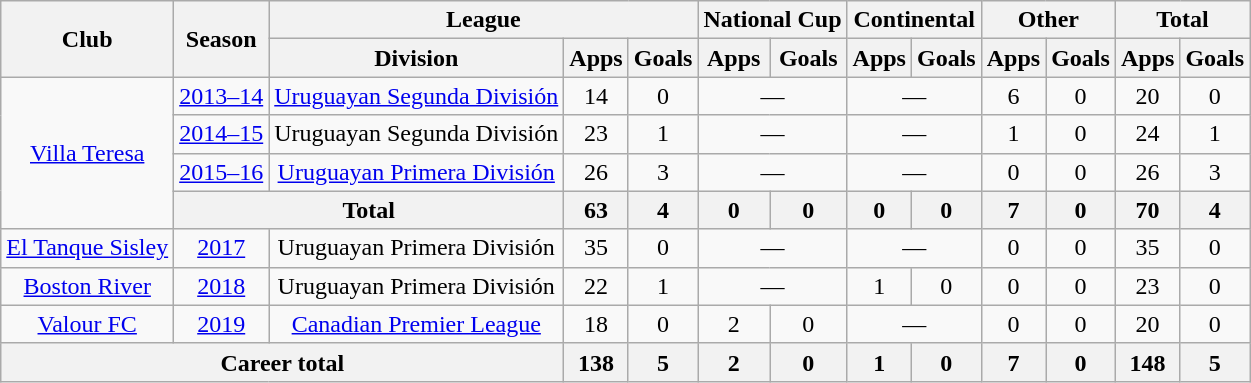<table class="wikitable" style="text-align:center">
<tr>
<th rowspan="2">Club</th>
<th rowspan="2">Season</th>
<th colspan="3">League</th>
<th colspan="2">National Cup</th>
<th colspan="2">Continental</th>
<th colspan="2">Other</th>
<th colspan="2">Total</th>
</tr>
<tr>
<th>Division</th>
<th>Apps</th>
<th>Goals</th>
<th>Apps</th>
<th>Goals</th>
<th>Apps</th>
<th>Goals</th>
<th>Apps</th>
<th>Goals</th>
<th>Apps</th>
<th>Goals</th>
</tr>
<tr>
<td rowspan="4"><a href='#'>Villa Teresa</a></td>
<td><a href='#'>2013–14</a></td>
<td><a href='#'>Uruguayan Segunda División</a></td>
<td>14</td>
<td>0</td>
<td colspan="2">—</td>
<td colspan="2">—</td>
<td>6</td>
<td>0</td>
<td>20</td>
<td>0</td>
</tr>
<tr>
<td><a href='#'>2014–15</a></td>
<td>Uruguayan Segunda División</td>
<td>23</td>
<td>1</td>
<td colspan="2">—</td>
<td colspan="2">—</td>
<td>1</td>
<td>0</td>
<td>24</td>
<td>1</td>
</tr>
<tr>
<td><a href='#'>2015–16</a></td>
<td><a href='#'>Uruguayan Primera División</a></td>
<td>26</td>
<td>3</td>
<td colspan="2">—</td>
<td colspan="2">—</td>
<td>0</td>
<td>0</td>
<td>26</td>
<td>3</td>
</tr>
<tr>
<th colspan="2">Total</th>
<th>63</th>
<th>4</th>
<th>0</th>
<th>0</th>
<th>0</th>
<th>0</th>
<th>7</th>
<th>0</th>
<th>70</th>
<th>4</th>
</tr>
<tr>
<td rowspan="1"><a href='#'>El Tanque Sisley</a></td>
<td><a href='#'>2017</a></td>
<td>Uruguayan Primera División</td>
<td>35</td>
<td>0</td>
<td colspan="2">—</td>
<td colspan="2">—</td>
<td>0</td>
<td>0</td>
<td>35</td>
<td>0</td>
</tr>
<tr>
<td rowspan="1"><a href='#'>Boston River</a></td>
<td><a href='#'>2018</a></td>
<td>Uruguayan Primera División</td>
<td>22</td>
<td>1</td>
<td colspan="2">—</td>
<td>1</td>
<td>0</td>
<td>0</td>
<td>0</td>
<td>23</td>
<td>0</td>
</tr>
<tr>
<td rowspan="1"><a href='#'>Valour FC</a></td>
<td><a href='#'>2019</a></td>
<td><a href='#'>Canadian Premier League</a></td>
<td>18</td>
<td>0</td>
<td>2</td>
<td>0</td>
<td colspan="2">—</td>
<td>0</td>
<td>0</td>
<td>20</td>
<td>0</td>
</tr>
<tr>
<th colspan="3">Career total</th>
<th>138</th>
<th>5</th>
<th>2</th>
<th>0</th>
<th>1</th>
<th>0</th>
<th>7</th>
<th>0</th>
<th>148</th>
<th>5</th>
</tr>
</table>
